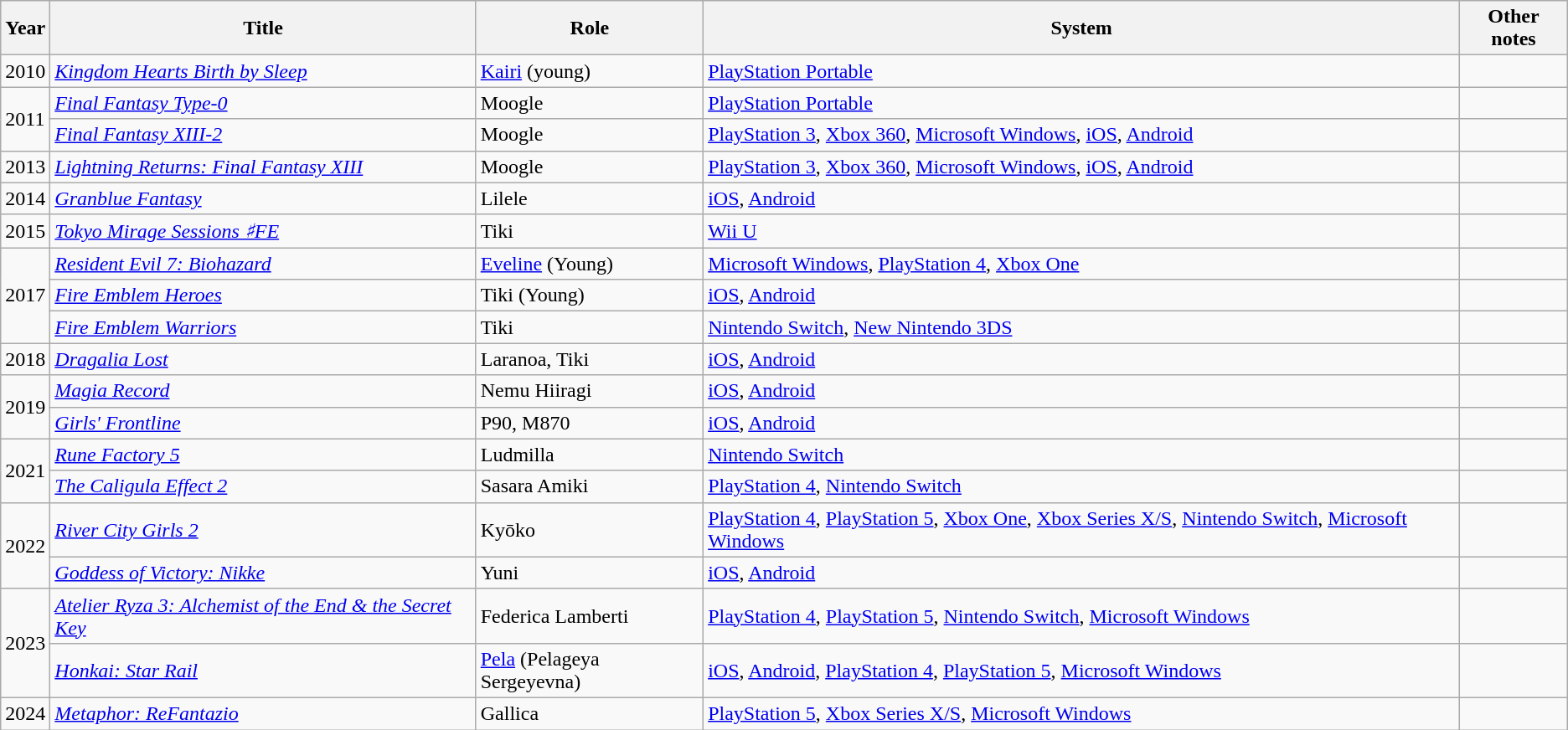<table class="wikitable">
<tr>
<th>Year</th>
<th>Title</th>
<th>Role</th>
<th>System</th>
<th>Other notes</th>
</tr>
<tr>
<td>2010</td>
<td><em><a href='#'>Kingdom Hearts Birth by Sleep</a></em></td>
<td><a href='#'>Kairi</a> (young)</td>
<td><a href='#'>PlayStation Portable</a></td>
<td></td>
</tr>
<tr>
<td rowspan="2">2011</td>
<td><em><a href='#'>Final Fantasy Type-0</a></em></td>
<td>Moogle</td>
<td><a href='#'>PlayStation Portable</a></td>
<td></td>
</tr>
<tr>
<td><em><a href='#'>Final Fantasy XIII-2</a></em></td>
<td>Moogle</td>
<td><a href='#'>PlayStation 3</a>, <a href='#'>Xbox 360</a>, <a href='#'>Microsoft Windows</a>, <a href='#'>iOS</a>, <a href='#'>Android</a></td>
<td></td>
</tr>
<tr>
<td>2013</td>
<td><em><a href='#'>Lightning Returns: Final Fantasy XIII</a></em></td>
<td>Moogle</td>
<td><a href='#'>PlayStation 3</a>, <a href='#'>Xbox 360</a>, <a href='#'>Microsoft Windows</a>, <a href='#'>iOS</a>, <a href='#'>Android</a></td>
<td></td>
</tr>
<tr>
<td>2014</td>
<td><em><a href='#'>Granblue Fantasy</a></em></td>
<td>Lilele</td>
<td><a href='#'>iOS</a>, <a href='#'>Android</a></td>
<td></td>
</tr>
<tr>
<td>2015</td>
<td><em><a href='#'>Tokyo Mirage Sessions ♯FE</a></em></td>
<td>Tiki</td>
<td><a href='#'>Wii U</a></td>
<td></td>
</tr>
<tr>
<td rowspan="3">2017</td>
<td><em><a href='#'>Resident Evil 7: Biohazard</a></em></td>
<td><a href='#'>Eveline</a> (Young)</td>
<td><a href='#'>Microsoft Windows</a>, <a href='#'>PlayStation 4</a>, <a href='#'>Xbox One</a></td>
<td></td>
</tr>
<tr>
<td><em><a href='#'>Fire Emblem Heroes</a></em></td>
<td>Tiki (Young)</td>
<td><a href='#'>iOS</a>, <a href='#'>Android</a></td>
<td></td>
</tr>
<tr>
<td><em><a href='#'>Fire Emblem Warriors</a></em></td>
<td>Tiki</td>
<td><a href='#'>Nintendo Switch</a>, <a href='#'>New Nintendo 3DS</a></td>
<td></td>
</tr>
<tr>
<td>2018</td>
<td><em><a href='#'>Dragalia Lost</a></em></td>
<td>Laranoa, Tiki</td>
<td><a href='#'>iOS</a>, <a href='#'>Android</a></td>
<td></td>
</tr>
<tr>
<td rowspan="2">2019</td>
<td><em><a href='#'>Magia Record</a></em></td>
<td>Nemu Hiiragi</td>
<td><a href='#'>iOS</a>, <a href='#'>Android</a></td>
<td></td>
</tr>
<tr>
<td><em><a href='#'>Girls' Frontline</a></em></td>
<td>P90, M870</td>
<td><a href='#'>iOS</a>, <a href='#'>Android</a></td>
<td></td>
</tr>
<tr>
<td rowspan="2">2021</td>
<td><em><a href='#'>Rune Factory 5</a></em></td>
<td>Ludmilla</td>
<td><a href='#'>Nintendo Switch</a></td>
<td></td>
</tr>
<tr>
<td><em><a href='#'>The Caligula Effect 2</a></em></td>
<td>Sasara Amiki</td>
<td><a href='#'>PlayStation 4</a>, <a href='#'>Nintendo Switch</a></td>
<td></td>
</tr>
<tr>
<td rowspan="2">2022</td>
<td><em><a href='#'>River City Girls 2</a></em></td>
<td>Kyōko</td>
<td><a href='#'>PlayStation 4</a>, <a href='#'>PlayStation 5</a>, <a href='#'>Xbox One</a>, <a href='#'>Xbox Series X/S</a>, <a href='#'>Nintendo Switch</a>, <a href='#'>Microsoft Windows</a></td>
<td></td>
</tr>
<tr>
<td><em><a href='#'>Goddess of Victory: Nikke</a></em></td>
<td>Yuni</td>
<td><a href='#'>iOS</a>, <a href='#'>Android</a></td>
<td></td>
</tr>
<tr>
<td rowspan="2">2023</td>
<td><em><a href='#'>Atelier Ryza 3: Alchemist of the End & the Secret Key</a></em></td>
<td>Federica Lamberti</td>
<td><a href='#'>PlayStation 4</a>, <a href='#'>PlayStation 5</a>, <a href='#'>Nintendo Switch</a>, <a href='#'>Microsoft Windows</a></td>
<td></td>
</tr>
<tr>
<td><em><a href='#'>Honkai: Star Rail</a></em></td>
<td><a href='#'>Pela</a> (Pelageya Sergeyevna)</td>
<td><a href='#'>iOS</a>, <a href='#'>Android</a>, <a href='#'>PlayStation 4</a>, <a href='#'>PlayStation 5</a>, <a href='#'>Microsoft Windows</a></td>
<td></td>
</tr>
<tr>
<td rowspan="1">2024</td>
<td><em><a href='#'>Metaphor: ReFantazio</a></em></td>
<td>Gallica</td>
<td><a href='#'>PlayStation 5</a>, <a href='#'>Xbox Series X/S</a>, <a href='#'>Microsoft Windows</a></td>
<td></td>
</tr>
</table>
